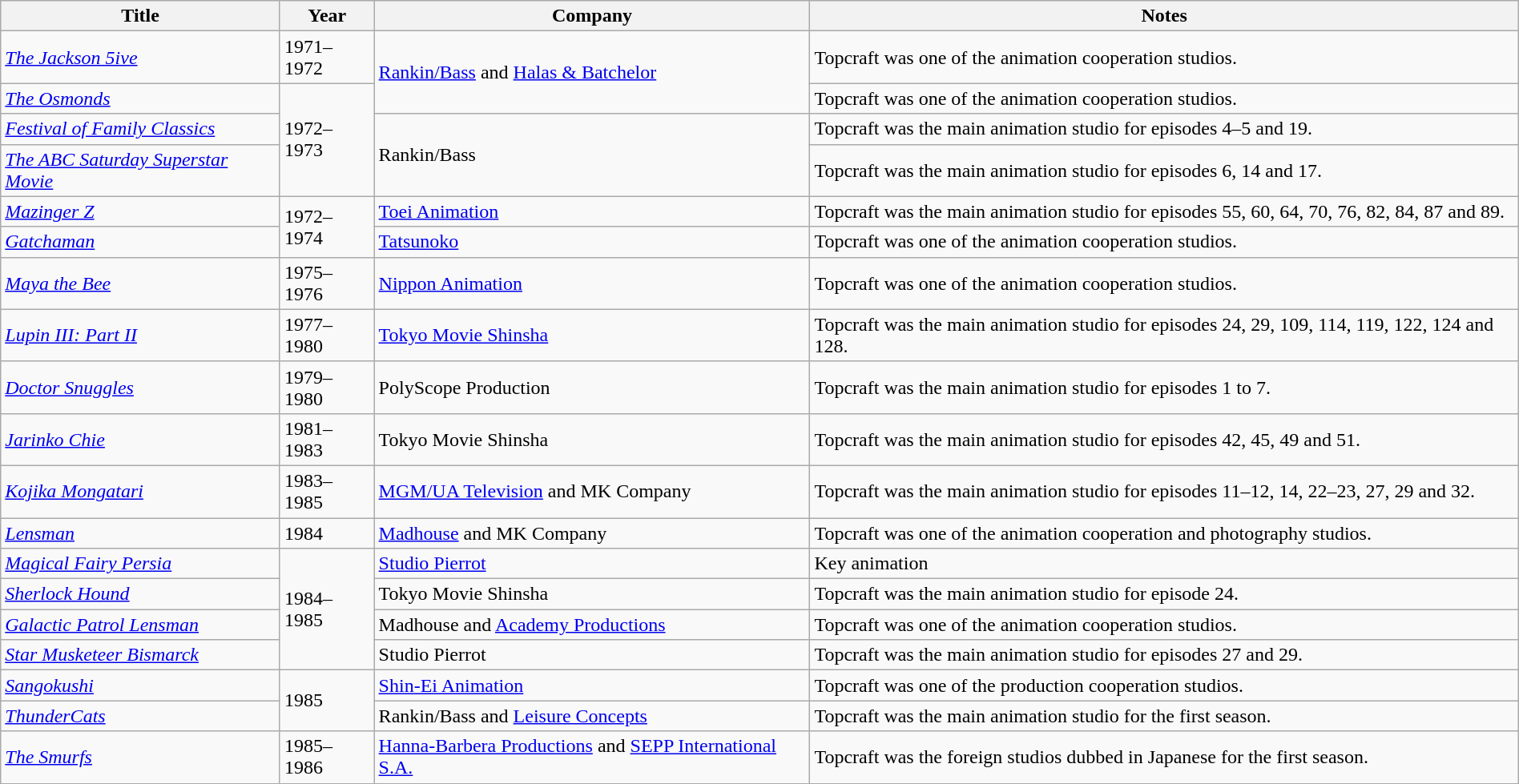<table class="wikitable" style="width:100%;">
<tr>
<th data-sort-type="number">Title</th>
<th data-sort-type="text">Year</th>
<th data-sort-type="text">Company</th>
<th data-sort-type="text">Notes</th>
</tr>
<tr>
<td><em><a href='#'>The Jackson 5ive</a></em></td>
<td>1971–1972</td>
<td rowspan="2"><a href='#'>Rankin/Bass</a> and <a href='#'>Halas & Batchelor</a></td>
<td>Topcraft was one of the animation cooperation studios.</td>
</tr>
<tr>
<td><em><a href='#'>The Osmonds</a></em></td>
<td rowspan="3">1972–1973</td>
<td>Topcraft was one of the animation cooperation studios.</td>
</tr>
<tr>
<td><em><a href='#'>Festival of Family Classics</a></em></td>
<td rowspan="2">Rankin/Bass</td>
<td>Topcraft was the main animation studio for episodes 4–5 and 19.</td>
</tr>
<tr>
<td><em><a href='#'>The ABC Saturday Superstar Movie</a></em></td>
<td>Topcraft was the main animation studio for episodes 6, 14 and 17.</td>
</tr>
<tr>
<td><em><a href='#'>Mazinger Z</a></em></td>
<td rowspan="2">1972–1974</td>
<td><a href='#'>Toei Animation</a></td>
<td>Topcraft was the main animation studio for episodes 55, 60, 64, 70, 76, 82, 84, 87 and 89.</td>
</tr>
<tr>
<td><em><a href='#'>Gatchaman</a></em></td>
<td><a href='#'>Tatsunoko</a></td>
<td>Topcraft was one of the animation cooperation studios.</td>
</tr>
<tr>
<td><em><a href='#'>Maya the Bee</a></em></td>
<td>1975–1976</td>
<td><a href='#'>Nippon Animation</a></td>
<td>Topcraft was one of the animation cooperation studios.</td>
</tr>
<tr>
<td><em><a href='#'>Lupin III: Part II</a></em></td>
<td>1977–1980</td>
<td><a href='#'>Tokyo Movie Shinsha</a></td>
<td>Topcraft was the main animation studio for episodes 24, 29, 109, 114, 119, 122, 124 and 128.</td>
</tr>
<tr>
<td><em><a href='#'>Doctor Snuggles</a></em></td>
<td>1979–1980</td>
<td>PolyScope Production</td>
<td>Topcraft was the main animation studio for episodes 1 to 7.</td>
</tr>
<tr>
<td><em><a href='#'>Jarinko Chie</a></em></td>
<td>1981–1983</td>
<td>Tokyo Movie Shinsha</td>
<td>Topcraft was the main animation studio for episodes 42, 45, 49 and 51.</td>
</tr>
<tr>
<td><em><a href='#'>Kojika Mongatari</a></em></td>
<td>1983–1985</td>
<td><a href='#'>MGM/UA Television</a> and MK Company</td>
<td>Topcraft was the main animation studio for episodes 11–12, 14, 22–23, 27, 29 and 32.</td>
</tr>
<tr>
<td><em><a href='#'>Lensman</a></em></td>
<td>1984</td>
<td><a href='#'>Madhouse</a> and MK Company</td>
<td>Topcraft was one of the animation cooperation and photography studios.</td>
</tr>
<tr>
<td><em><a href='#'>Magical Fairy Persia</a></em></td>
<td rowspan="4">1984–1985</td>
<td><a href='#'>Studio Pierrot</a></td>
<td>Key animation</td>
</tr>
<tr>
<td><em><a href='#'>Sherlock Hound</a></em></td>
<td>Tokyo Movie Shinsha</td>
<td>Topcraft was the main animation studio for episode 24.</td>
</tr>
<tr>
<td><em><a href='#'>Galactic Patrol Lensman</a></em></td>
<td>Madhouse and <a href='#'>Academy Productions</a></td>
<td>Topcraft was one of the animation cooperation studios.</td>
</tr>
<tr>
<td><em><a href='#'>Star Musketeer Bismarck</a></em></td>
<td>Studio Pierrot</td>
<td>Topcraft was the main animation studio for episodes 27 and 29.</td>
</tr>
<tr>
<td><em><a href='#'>Sangokushi</a></em></td>
<td rowspan="2">1985</td>
<td><a href='#'>Shin-Ei Animation</a></td>
<td>Topcraft was one of the production cooperation studios.</td>
</tr>
<tr>
<td><em><a href='#'>ThunderCats</a></em></td>
<td>Rankin/Bass and <a href='#'>Leisure Concepts</a></td>
<td>Topcraft was the main animation studio for the first season.</td>
</tr>
<tr>
<td><em><a href='#'>The Smurfs</a></em></td>
<td>1985–1986</td>
<td><a href='#'>Hanna-Barbera Productions</a> and <a href='#'>SEPP International S.A.</a></td>
<td>Topcraft was the foreign studios dubbed in Japanese for the first season.</td>
</tr>
</table>
